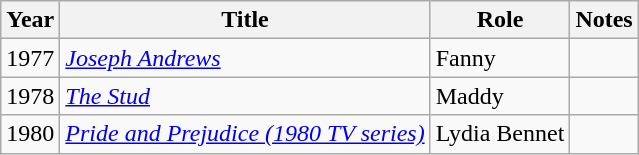<table class="wikitable">
<tr>
<th>Year</th>
<th>Title</th>
<th>Role</th>
<th>Notes</th>
</tr>
<tr>
<td>1977</td>
<td><em><a href='#'>Joseph Andrews</a></em></td>
<td>Fanny</td>
<td></td>
</tr>
<tr>
<td>1978</td>
<td><em><a href='#'>The Stud</a></em></td>
<td>Maddy</td>
<td></td>
</tr>
<tr>
<td>1980</td>
<td><em><a href='#'>Pride and Prejudice (1980 TV series)</a></em></td>
<td>Lydia Bennet</td>
<td></td>
</tr>
</table>
